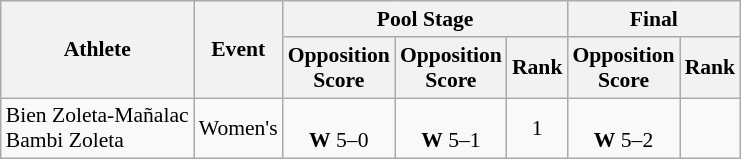<table class="wikitable" style="font-size:90%">
<tr>
<th rowspan=2>Athlete</th>
<th rowspan=2>Event</th>
<th colspan=3>Pool Stage</th>
<th colspan=2>Final</th>
</tr>
<tr style="font-size:95">
<th>Opposition<br>Score</th>
<th>Opposition<br>Score</th>
<th>Rank</th>
<th>Opposition<br>Score</th>
<th>Rank</th>
</tr>
<tr align=center>
<td align=left>Bien Zoleta-Mañalac<br>Bambi Zoleta</td>
<td align=left>Women's</td>
<td><br><strong>W</strong> 5–0</td>
<td><br><strong>W</strong> 5–1</td>
<td>1</td>
<td><br><strong>W</strong> 5–2</td>
<td></td>
</tr>
</table>
